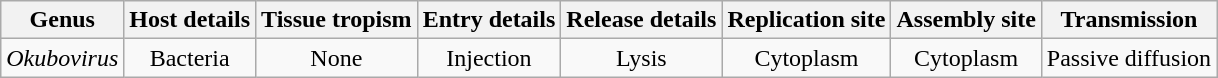<table class="wikitable sortable" style="text-align:center">
<tr>
<th>Genus</th>
<th>Host details</th>
<th>Tissue tropism</th>
<th>Entry details</th>
<th>Release details</th>
<th>Replication site</th>
<th>Assembly site</th>
<th>Transmission</th>
</tr>
<tr>
<td><em>Okubovirus</em></td>
<td>Bacteria</td>
<td>None</td>
<td>Injection</td>
<td>Lysis</td>
<td>Cytoplasm</td>
<td>Cytoplasm</td>
<td>Passive diffusion</td>
</tr>
</table>
